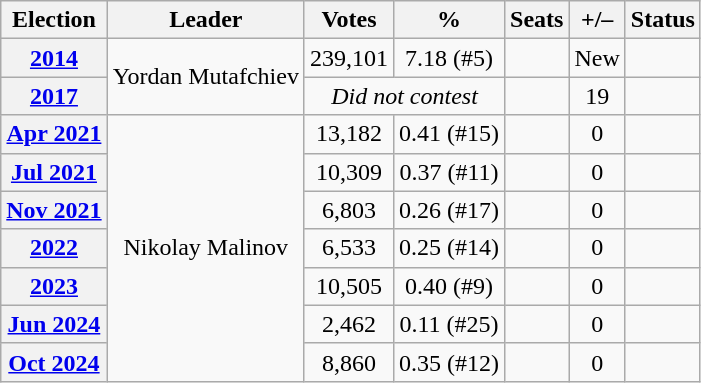<table class="wikitable" style="text-align:center">
<tr>
<th>Election</th>
<th>Leader</th>
<th>Votes</th>
<th>%</th>
<th>Seats</th>
<th>+/–</th>
<th>Status</th>
</tr>
<tr>
<th><a href='#'>2014</a></th>
<td rowspan=2>Yordan Mutafchiev</td>
<td>239,101</td>
<td>7.18 (#5)</td>
<td></td>
<td>New</td>
<td></td>
</tr>
<tr>
<th><a href='#'>2017</a></th>
<td colspan=2><em>Did not contest</em></td>
<td></td>
<td> 19</td>
<td></td>
</tr>
<tr>
<th><a href='#'>Apr 2021</a></th>
<td rowspan=7>Nikolay Malinov</td>
<td>13,182</td>
<td>0.41 (#15)</td>
<td></td>
<td> 0</td>
<td></td>
</tr>
<tr>
<th><a href='#'>Jul 2021</a></th>
<td>10,309</td>
<td>0.37 (#11)</td>
<td></td>
<td> 0</td>
<td></td>
</tr>
<tr>
<th><a href='#'>Nov 2021</a></th>
<td>6,803</td>
<td>0.26 (#17)</td>
<td></td>
<td> 0</td>
<td></td>
</tr>
<tr>
<th><a href='#'>2022</a></th>
<td>6,533</td>
<td>0.25 (#14)</td>
<td></td>
<td> 0</td>
<td></td>
</tr>
<tr>
<th><a href='#'>2023</a></th>
<td>10,505</td>
<td>0.40 (#9)</td>
<td></td>
<td> 0</td>
<td></td>
</tr>
<tr>
<th><a href='#'>Jun 2024</a></th>
<td>2,462</td>
<td>0.11 (#25)</td>
<td></td>
<td> 0</td>
<td></td>
</tr>
<tr>
<th><a href='#'>Oct 2024</a></th>
<td>8,860</td>
<td>0.35 (#12)</td>
<td></td>
<td> 0</td>
<td></td>
</tr>
</table>
